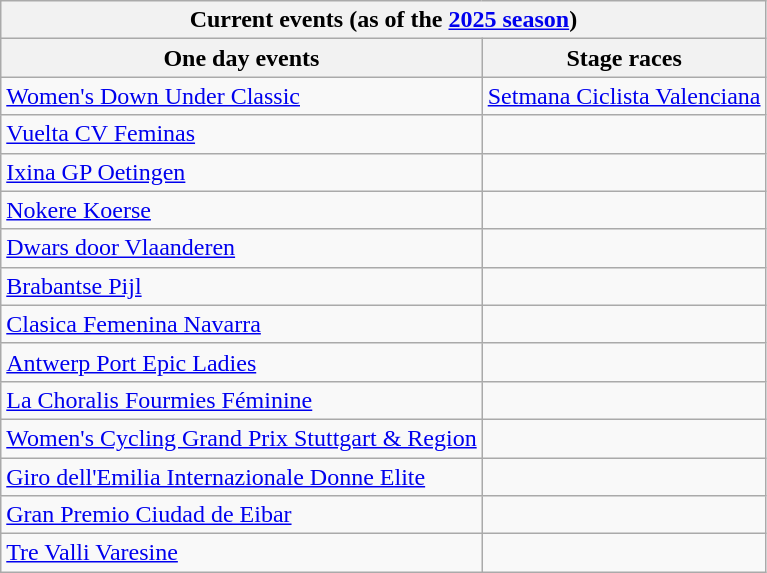<table class="wikitable">
<tr>
<th colspan="2">Current events (as of the <a href='#'>2025 season</a>)</th>
</tr>
<tr>
<th>One day events</th>
<th>Stage races</th>
</tr>
<tr>
<td><a href='#'>Women's Down Under Classic</a></td>
<td><a href='#'>Setmana Ciclista Valenciana</a></td>
</tr>
<tr>
<td><a href='#'>Vuelta CV Feminas</a></td>
<td></td>
</tr>
<tr>
<td><a href='#'>Ixina GP Oetingen</a></td>
<td></td>
</tr>
<tr>
<td><a href='#'>Nokere Koerse</a></td>
<td></td>
</tr>
<tr>
<td><a href='#'>Dwars door Vlaanderen</a></td>
<td></td>
</tr>
<tr>
<td><a href='#'>Brabantse Pijl</a></td>
<td></td>
</tr>
<tr>
<td><a href='#'>Clasica Femenina Navarra</a></td>
<td></td>
</tr>
<tr>
<td><a href='#'>Antwerp Port Epic Ladies</a></td>
<td></td>
</tr>
<tr>
<td><a href='#'>La Choralis Fourmies Féminine</a></td>
<td></td>
</tr>
<tr>
<td><a href='#'>Women's Cycling Grand Prix Stuttgart & Region</a></td>
<td></td>
</tr>
<tr>
<td><a href='#'>Giro dell'Emilia Internazionale Donne Elite</a></td>
<td></td>
</tr>
<tr>
<td><a href='#'>Gran Premio Ciudad de Eibar</a></td>
<td></td>
</tr>
<tr>
<td><a href='#'>Tre Valli Varesine</a></td>
<td></td>
</tr>
</table>
